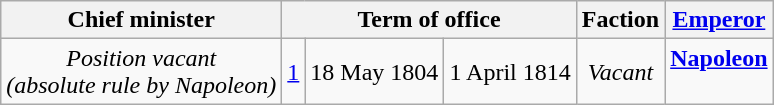<table class="wikitable" style="text-align:center">
<tr>
<th>Chief minister</th>
<th colspan=3>Term of office</th>
<th colspan=2>Faction</th>
<th><a href='#'>Emperor</a><br></th>
</tr>
<tr>
<td><em>Position vacant<br>(absolute rule by Napoleon)</em></td>
<td><a href='#'>1</a></td>
<td>18 May 1804</td>
<td>1 April 1814</td>
<td colspan=2><em>Vacant</em></td>
<td align="center"><strong><a href='#'>Napoleon</a></strong><br><br></td>
</tr>
</table>
